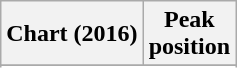<table class="wikitable sortable">
<tr>
<th>Chart (2016)</th>
<th>Peak<br>position</th>
</tr>
<tr>
</tr>
<tr>
</tr>
<tr>
</tr>
<tr>
</tr>
<tr>
</tr>
<tr>
</tr>
<tr>
</tr>
<tr>
</tr>
<tr>
</tr>
<tr>
</tr>
</table>
